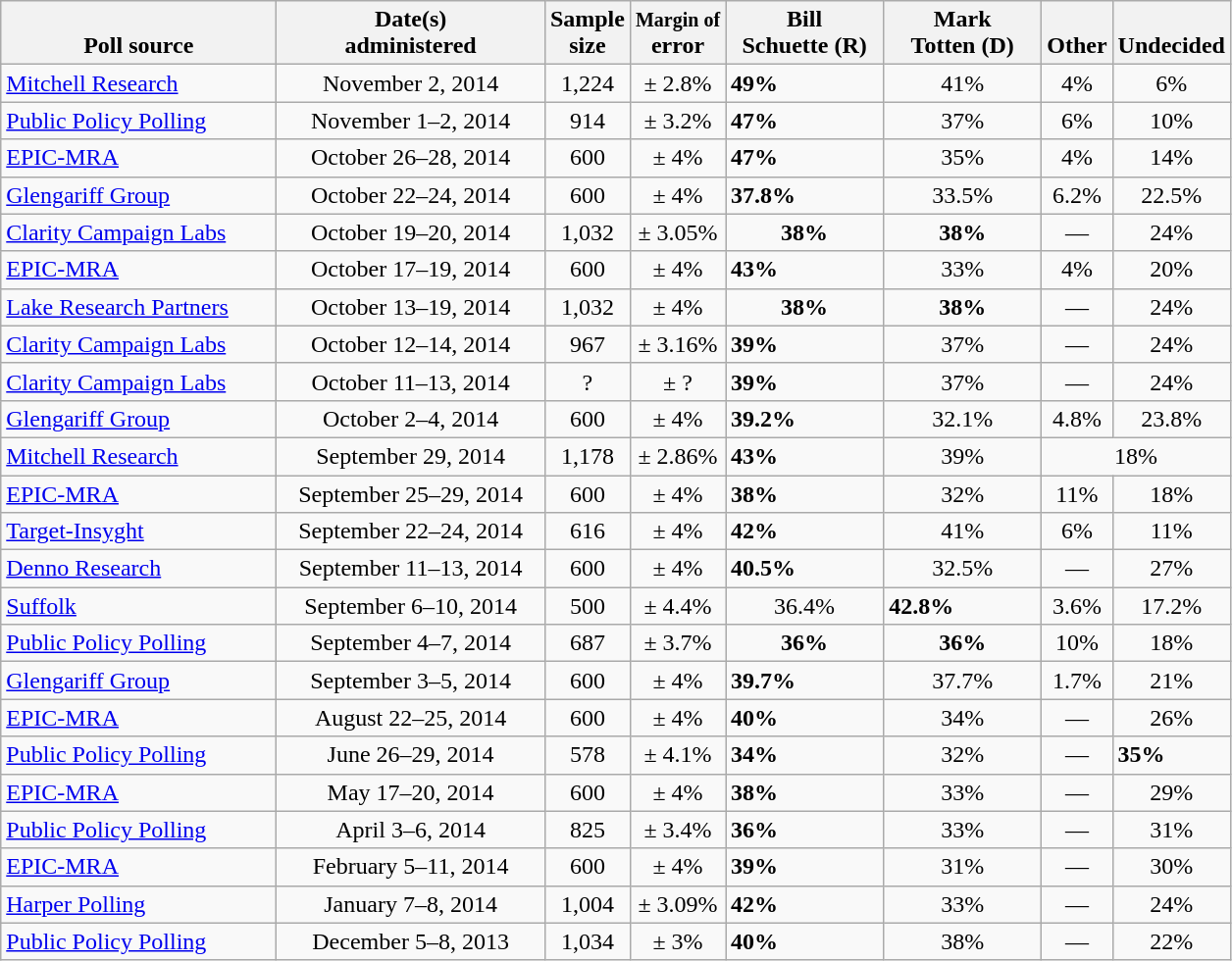<table class="wikitable">
<tr valign= bottom>
<th style="width:180px;">Poll source</th>
<th style="width:175px;">Date(s)<br>administered</th>
<th class=small>Sample<br>size</th>
<th class=small><small>Margin of</small><br>error</th>
<th style="width:100px;">Bill<br>Schuette (R)</th>
<th style="width:100px;">Mark<br>Totten (D)</th>
<th style="width:40px;">Other</th>
<th style="width:40px;">Undecided</th>
</tr>
<tr>
<td><a href='#'>Mitchell Research</a></td>
<td align=center>November 2, 2014</td>
<td align=center>1,224</td>
<td align=center>± 2.8%</td>
<td><strong>49%</strong></td>
<td align=center>41%</td>
<td align=center>4%</td>
<td align=center>6%</td>
</tr>
<tr>
<td><a href='#'>Public Policy Polling</a></td>
<td align=center>November 1–2, 2014</td>
<td align=center>914</td>
<td align=center>± 3.2%</td>
<td><strong>47%</strong></td>
<td align=center>37%</td>
<td align=center>6%</td>
<td align=center>10%</td>
</tr>
<tr>
<td><a href='#'>EPIC-MRA</a></td>
<td align=center>October 26–28, 2014</td>
<td align=center>600</td>
<td align=center>± 4%</td>
<td><strong>47%</strong></td>
<td align=center>35%</td>
<td align=center>4%</td>
<td align=center>14%</td>
</tr>
<tr>
<td><a href='#'>Glengariff Group</a></td>
<td align=center>October 22–24, 2014</td>
<td align=center>600</td>
<td align=center>± 4%</td>
<td><strong>37.8%</strong></td>
<td align=center>33.5%</td>
<td align=center>6.2%</td>
<td align=center>22.5%</td>
</tr>
<tr>
<td><a href='#'>Clarity Campaign Labs</a></td>
<td align=center>October 19–20, 2014</td>
<td align=center>1,032</td>
<td align=center>± 3.05%</td>
<td align=center><strong>38%</strong></td>
<td align=center><strong>38%</strong></td>
<td align=center>—</td>
<td align=center>24%</td>
</tr>
<tr>
<td><a href='#'>EPIC-MRA</a></td>
<td align=center>October 17–19, 2014</td>
<td align=center>600</td>
<td align=center>± 4%</td>
<td><strong>43%</strong></td>
<td align=center>33%</td>
<td align=center>4%</td>
<td align=center>20%</td>
</tr>
<tr>
<td><a href='#'>Lake Research Partners</a></td>
<td align=center>October 13–19, 2014</td>
<td align=center>1,032</td>
<td align=center>± 4%</td>
<td align=center><strong>38%</strong></td>
<td align=center><strong>38%</strong></td>
<td align=center>—</td>
<td align=center>24%</td>
</tr>
<tr>
<td><a href='#'>Clarity Campaign Labs</a></td>
<td align=center>October 12–14, 2014</td>
<td align=center>967</td>
<td align=center>± 3.16%</td>
<td><strong>39%</strong></td>
<td align=center>37%</td>
<td align=center>—</td>
<td align=center>24%</td>
</tr>
<tr>
<td><a href='#'>Clarity Campaign Labs</a></td>
<td align=center>October 11–13, 2014</td>
<td align=center>?</td>
<td align=center>± ?</td>
<td><strong>39%</strong></td>
<td align=center>37%</td>
<td align=center>—</td>
<td align=center>24%</td>
</tr>
<tr>
<td><a href='#'>Glengariff Group</a></td>
<td align=center>October 2–4, 2014</td>
<td align=center>600</td>
<td align=center>± 4%</td>
<td><strong>39.2%</strong></td>
<td align=center>32.1%</td>
<td align=center>4.8%</td>
<td align=center>23.8%</td>
</tr>
<tr>
<td><a href='#'>Mitchell Research</a></td>
<td align=center>September 29, 2014</td>
<td align=center>1,178</td>
<td align=center>± 2.86%</td>
<td><strong>43%</strong></td>
<td align=center>39%</td>
<td colspan=2 align=center>18%</td>
</tr>
<tr>
<td><a href='#'>EPIC-MRA</a></td>
<td align=center>September 25–29, 2014</td>
<td align=center>600</td>
<td align=center>± 4%</td>
<td><strong>38%</strong></td>
<td align=center>32%</td>
<td align=center>11%</td>
<td align=center>18%</td>
</tr>
<tr>
<td><a href='#'>Target-Insyght</a></td>
<td align=center>September 22–24, 2014</td>
<td align=center>616</td>
<td align=center>± 4%</td>
<td><strong>42%</strong></td>
<td align=center>41%</td>
<td align=center>6%</td>
<td align=center>11%</td>
</tr>
<tr>
<td><a href='#'>Denno Research</a></td>
<td align=center>September 11–13, 2014</td>
<td align=center>600</td>
<td align=center>± 4%</td>
<td><strong>40.5%</strong></td>
<td align=center>32.5%</td>
<td align=center>—</td>
<td align=center>27%</td>
</tr>
<tr>
<td><a href='#'>Suffolk</a></td>
<td align=center>September 6–10, 2014</td>
<td align=center>500</td>
<td align=center>± 4.4%</td>
<td align=center>36.4%</td>
<td><strong>42.8%</strong></td>
<td align=center>3.6%</td>
<td align=center>17.2%</td>
</tr>
<tr>
<td><a href='#'>Public Policy Polling</a></td>
<td align=center>September 4–7, 2014</td>
<td align=center>687</td>
<td align=center>± 3.7%</td>
<td align=center><strong>36%</strong></td>
<td align=center><strong>36%</strong></td>
<td align=center>10%</td>
<td align=center>18%</td>
</tr>
<tr>
<td><a href='#'>Glengariff Group</a></td>
<td align=center>September 3–5, 2014</td>
<td align=center>600</td>
<td align=center>± 4%</td>
<td><strong>39.7%</strong></td>
<td align=center>37.7%</td>
<td align=center>1.7%</td>
<td align=center>21%</td>
</tr>
<tr>
<td><a href='#'>EPIC-MRA</a></td>
<td align=center>August 22–25, 2014</td>
<td align=center>600</td>
<td align=center>± 4%</td>
<td><strong>40%</strong></td>
<td align=center>34%</td>
<td align=center>—</td>
<td align=center>26%</td>
</tr>
<tr>
<td><a href='#'>Public Policy Polling</a></td>
<td align=center>June 26–29, 2014</td>
<td align=center>578</td>
<td align=center>± 4.1%</td>
<td><strong>34%</strong></td>
<td align=center>32%</td>
<td align=center>—</td>
<td><strong>35%</strong></td>
</tr>
<tr>
<td><a href='#'>EPIC-MRA</a></td>
<td align=center>May 17–20, 2014</td>
<td align=center>600</td>
<td align=center>± 4%</td>
<td><strong>38%</strong></td>
<td align=center>33%</td>
<td align=center>—</td>
<td align=center>29%</td>
</tr>
<tr>
<td><a href='#'>Public Policy Polling</a></td>
<td align=center>April 3–6, 2014</td>
<td align=center>825</td>
<td align=center>± 3.4%</td>
<td><strong>36%</strong></td>
<td align=center>33%</td>
<td align=center>—</td>
<td align=center>31%</td>
</tr>
<tr>
<td><a href='#'>EPIC-MRA</a></td>
<td align=center>February 5–11, 2014</td>
<td align=center>600</td>
<td align=center>± 4%</td>
<td><strong>39%</strong></td>
<td align=center>31%</td>
<td align=center>—</td>
<td align=center>30%</td>
</tr>
<tr>
<td><a href='#'>Harper Polling</a></td>
<td align=center>January 7–8, 2014</td>
<td align=center>1,004</td>
<td align=center>± 3.09%</td>
<td><strong>42%</strong></td>
<td align=center>33%</td>
<td align=center>—</td>
<td align=center>24%</td>
</tr>
<tr>
<td><a href='#'>Public Policy Polling</a></td>
<td align=center>December 5–8, 2013</td>
<td align=center>1,034</td>
<td align=center>± 3%</td>
<td><strong>40%</strong></td>
<td align=center>38%</td>
<td align=center>—</td>
<td align=center>22%</td>
</tr>
</table>
